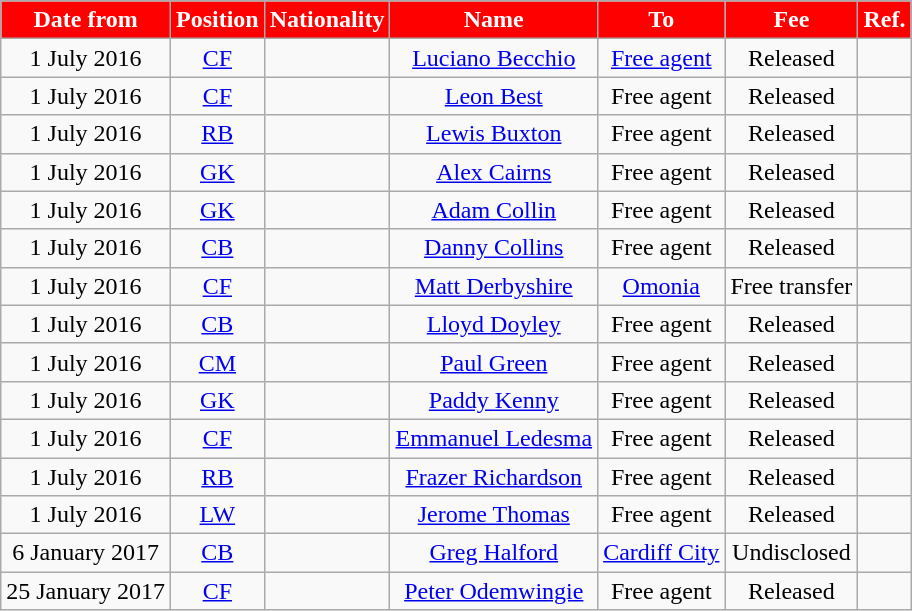<table class="wikitable"  style="text-align:center;">
<tr>
<th style="background:#FF0000; color:white;">Date from</th>
<th style="background:#FF0000; color:white;">Position</th>
<th style="background:#FF0000; color:white;">Nationality</th>
<th style="background:#FF0000; color:white;">Name</th>
<th style="background:#FF0000; color:white;">To</th>
<th style="background:#FF0000; color:white;">Fee</th>
<th style="background:#FF0000; color:white;">Ref.</th>
</tr>
<tr>
<td>1 July 2016</td>
<td><a href='#'>CF</a></td>
<td></td>
<td><a href='#'>Luciano Becchio</a></td>
<td><a href='#'>Free agent</a></td>
<td>Released</td>
<td></td>
</tr>
<tr>
<td>1 July 2016</td>
<td><a href='#'>CF</a></td>
<td></td>
<td><a href='#'>Leon Best</a></td>
<td>Free agent </td>
<td>Released</td>
<td></td>
</tr>
<tr>
<td>1 July 2016</td>
<td><a href='#'>RB</a></td>
<td></td>
<td><a href='#'>Lewis Buxton</a></td>
<td>Free agent </td>
<td>Released</td>
<td></td>
</tr>
<tr>
<td>1 July 2016</td>
<td><a href='#'>GK</a></td>
<td></td>
<td><a href='#'>Alex Cairns</a></td>
<td>Free agent </td>
<td>Released</td>
<td></td>
</tr>
<tr>
<td>1 July 2016</td>
<td><a href='#'>GK</a></td>
<td></td>
<td><a href='#'>Adam Collin</a></td>
<td>Free agent </td>
<td>Released</td>
<td></td>
</tr>
<tr>
<td>1 July 2016</td>
<td><a href='#'>CB</a></td>
<td></td>
<td><a href='#'>Danny Collins</a></td>
<td>Free agent</td>
<td>Released</td>
<td></td>
</tr>
<tr>
<td>1 July 2016</td>
<td><a href='#'>CF</a></td>
<td></td>
<td><a href='#'>Matt Derbyshire</a></td>
<td><a href='#'>Omonia</a></td>
<td>Free transfer</td>
<td></td>
</tr>
<tr>
<td>1 July 2016</td>
<td><a href='#'>CB</a></td>
<td></td>
<td><a href='#'>Lloyd Doyley</a></td>
<td>Free agent </td>
<td>Released</td>
<td></td>
</tr>
<tr>
<td>1 July 2016</td>
<td><a href='#'>CM</a></td>
<td></td>
<td><a href='#'>Paul Green</a></td>
<td>Free agent </td>
<td>Released</td>
<td></td>
</tr>
<tr>
<td>1 July 2016</td>
<td><a href='#'>GK</a></td>
<td></td>
<td><a href='#'>Paddy Kenny</a></td>
<td>Free agent </td>
<td>Released</td>
<td></td>
</tr>
<tr>
<td>1 July 2016</td>
<td><a href='#'>CF</a></td>
<td></td>
<td><a href='#'>Emmanuel Ledesma</a></td>
<td>Free agent </td>
<td>Released</td>
<td></td>
</tr>
<tr>
<td>1 July 2016</td>
<td><a href='#'>RB</a></td>
<td></td>
<td><a href='#'>Frazer Richardson</a></td>
<td>Free agent </td>
<td>Released</td>
<td></td>
</tr>
<tr>
<td>1 July 2016</td>
<td><a href='#'>LW</a></td>
<td></td>
<td><a href='#'>Jerome Thomas</a></td>
<td>Free agent </td>
<td>Released</td>
<td></td>
</tr>
<tr>
<td>6 January 2017</td>
<td><a href='#'>CB</a></td>
<td></td>
<td><a href='#'>Greg Halford</a></td>
<td><a href='#'>Cardiff City</a></td>
<td>Undisclosed</td>
<td></td>
</tr>
<tr>
<td>25 January 2017</td>
<td><a href='#'>CF</a></td>
<td></td>
<td><a href='#'>Peter Odemwingie</a></td>
<td>Free agent</td>
<td>Released</td>
<td></td>
</tr>
</table>
